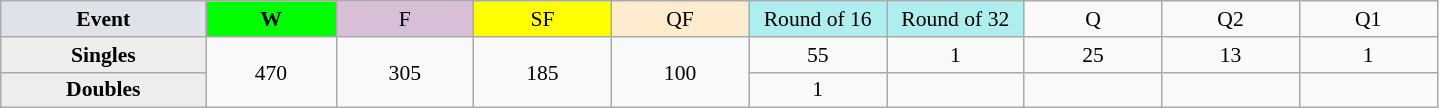<table class=wikitable style=font-size:90%;text-align:center>
<tr>
<td style="width:130px; background:#dfe2e9;"><strong>Event</strong></td>
<td style="width:80px; background:lime;"><strong>W</strong></td>
<td style="width:85px; background:thistle;">F</td>
<td style="width:85px; background:#ff0;">SF</td>
<td style="width:85px; background:#ffebcd;">QF</td>
<td style="width:85px; background:#afeeee;">Round of 16</td>
<td style="width:85px; background:#afeeee;">Round of 32</td>
<td width=85>Q</td>
<td width=85>Q2</td>
<td width=85>Q1</td>
</tr>
<tr>
<th style="background:#ededed;">Singles</th>
<td rowspan=2>470</td>
<td rowspan=2>305</td>
<td rowspan=2>185</td>
<td rowspan=2>100</td>
<td>55</td>
<td>1</td>
<td>25</td>
<td>13</td>
<td>1</td>
</tr>
<tr>
<th style="background:#ededed;">Doubles</th>
<td>1</td>
<td></td>
<td></td>
<td></td>
<td></td>
</tr>
</table>
